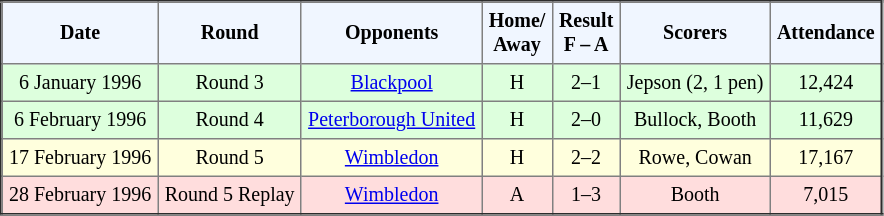<table border="2" cellpadding="4" style="border-collapse:collapse; text-align:center; font-size:smaller;">
<tr style="background:#f0f6ff;">
<th><strong>Date</strong></th>
<th><strong>Round</strong></th>
<th><strong>Opponents</strong></th>
<th><strong>Home/<br>Away</strong></th>
<th><strong>Result<br>F – A</strong></th>
<th><strong>Scorers</strong></th>
<th><strong>Attendance</strong></th>
</tr>
<tr bgcolor="#ddffdd">
<td>6 January 1996</td>
<td>Round 3</td>
<td><a href='#'>Blackpool</a></td>
<td>H</td>
<td>2–1</td>
<td>Jepson (2, 1 pen)</td>
<td>12,424</td>
</tr>
<tr bgcolor="#ddffdd">
<td>6 February 1996</td>
<td>Round 4</td>
<td><a href='#'>Peterborough United</a></td>
<td>H</td>
<td>2–0</td>
<td>Bullock, Booth</td>
<td>11,629</td>
</tr>
<tr bgcolor="#ffffdd">
<td>17 February 1996</td>
<td>Round 5</td>
<td><a href='#'>Wimbledon</a></td>
<td>H</td>
<td>2–2</td>
<td>Rowe, Cowan</td>
<td>17,167</td>
</tr>
<tr bgcolor="#ffdddd">
<td>28 February 1996</td>
<td>Round 5 Replay</td>
<td><a href='#'>Wimbledon</a></td>
<td>A</td>
<td>1–3</td>
<td>Booth</td>
<td>7,015</td>
</tr>
</table>
